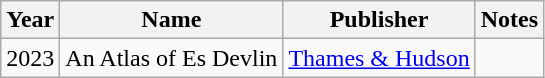<table class="wikitable unsortable">
<tr>
<th>Year</th>
<th>Name</th>
<th>Publisher</th>
<th>Notes</th>
</tr>
<tr>
<td>2023</td>
<td>An Atlas of Es Devlin</td>
<td><a href='#'>Thames & Hudson</a></td>
<td></td>
</tr>
</table>
